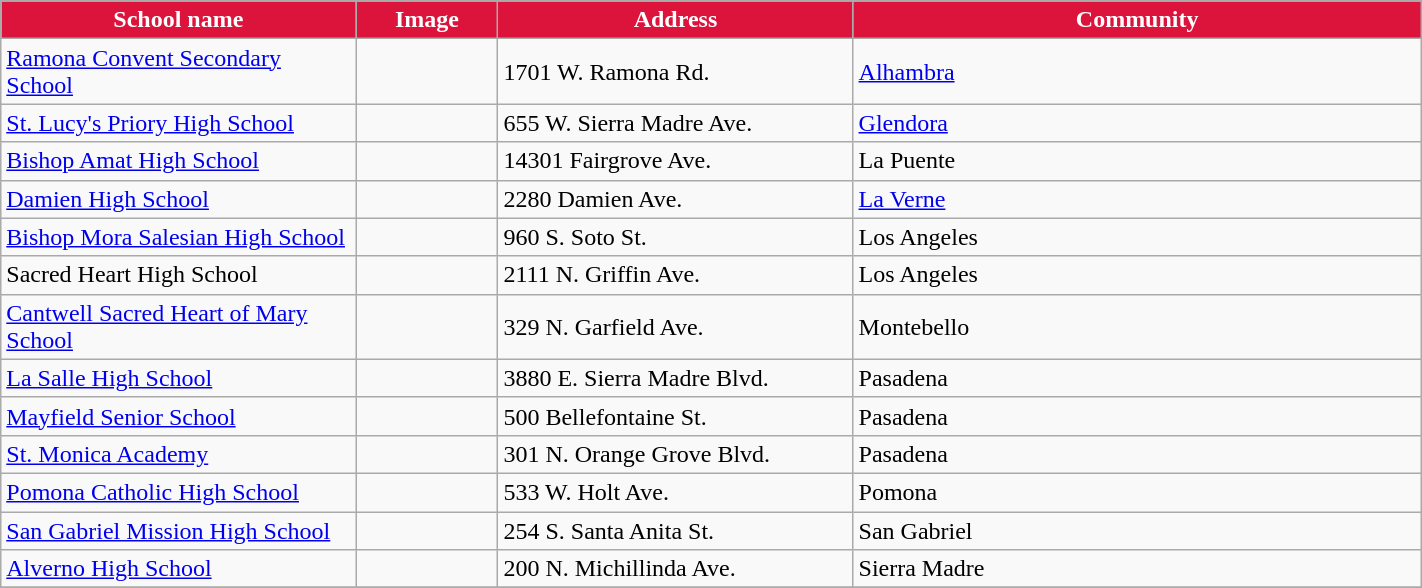<table class="wikitable sortable" style="width:75%">
<tr>
<th style="background:crimson; color:white;" width="25%"><strong>School name</strong></th>
<th style="background:crimson; color:white;" width="10%"><strong>Image</strong></th>
<th style="background:crimson; color:white;" width="25%"><strong>Address</strong></th>
<th style="background:crimson; color:white;" width="15"><strong>Community</strong></th>
</tr>
<tr>
<td><a href='#'>Ramona Convent Secondary School</a></td>
<td></td>
<td>1701 W. Ramona Rd. <small></small></td>
<td><a href='#'>Alhambra</a></td>
</tr>
<tr>
<td><a href='#'>St. Lucy's Priory High School</a></td>
<td></td>
<td>655 W. Sierra Madre Ave. <small></small></td>
<td><a href='#'>Glendora</a></td>
</tr>
<tr>
<td><a href='#'>Bishop Amat High School</a></td>
<td></td>
<td>14301 Fairgrove Ave. <small></small></td>
<td>La Puente</td>
</tr>
<tr>
<td><a href='#'>Damien High School</a></td>
<td></td>
<td>2280 Damien Ave. <small></small></td>
<td><a href='#'>La Verne</a></td>
</tr>
<tr>
<td><a href='#'>Bishop Mora Salesian High School</a></td>
<td></td>
<td>960 S. Soto St. <small></small></td>
<td>Los Angeles</td>
</tr>
<tr>
<td>Sacred Heart High School</td>
<td></td>
<td>2111 N. Griffin Ave. <small></small></td>
<td>Los Angeles</td>
</tr>
<tr>
<td><a href='#'>Cantwell Sacred Heart of Mary School</a></td>
<td></td>
<td>329 N. Garfield Ave. <small></small></td>
<td>Montebello</td>
</tr>
<tr>
<td><a href='#'>La Salle High School</a></td>
<td></td>
<td>3880 E. Sierra Madre Blvd. <small></small></td>
<td>Pasadena</td>
</tr>
<tr>
<td><a href='#'>Mayfield Senior School</a></td>
<td></td>
<td>500 Bellefontaine St. <small></small></td>
<td>Pasadena</td>
</tr>
<tr>
<td><a href='#'>St. Monica Academy</a></td>
<td></td>
<td>301 N. Orange Grove Blvd. <small></small></td>
<td>Pasadena</td>
</tr>
<tr>
<td><a href='#'>Pomona Catholic High School</a></td>
<td></td>
<td>533 W. Holt Ave. <small></small></td>
<td>Pomona</td>
</tr>
<tr>
<td><a href='#'>San Gabriel Mission High School</a></td>
<td></td>
<td>254 S. Santa Anita St. <small></small></td>
<td>San Gabriel</td>
</tr>
<tr>
<td><a href='#'>Alverno High School</a></td>
<td></td>
<td>200 N. Michillinda Ave. <small></small></td>
<td>Sierra Madre</td>
</tr>
<tr ->
</tr>
</table>
